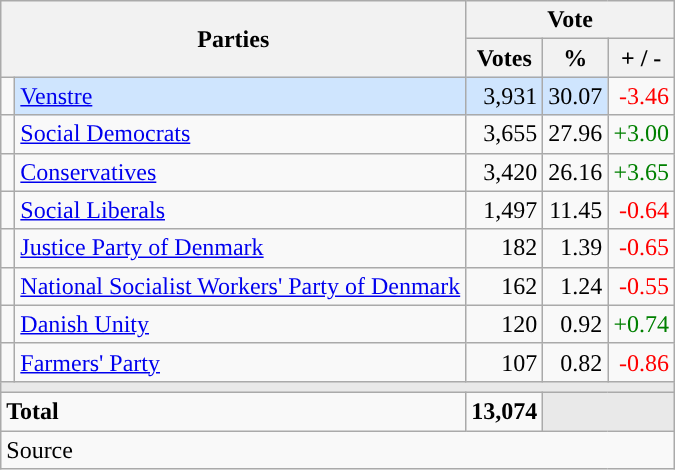<table class="wikitable" style="text-align:right;">
<tr>
<th style="text-align:centre;" rowspan="2" colspan="2" width="225">Parties</th>
<th colspan="3">Vote</th>
</tr>
<tr>
<th width="15">Votes</th>
<th width="15">%</th>
<th width="15">+ / -</th>
</tr>
<tr>
<td width="2" style="color:inherit;background:"></td>
<td bgcolor=#cfe5fe  align="left"><a href='#'>Venstre</a></td>
<td bgcolor=#cfe5fe>3,931</td>
<td bgcolor=#cfe5fe>30.07</td>
<td style=color:red;>-3.46</td>
</tr>
<tr>
<td width="2" style="color:inherit;background:"></td>
<td align="left"><a href='#'>Social Democrats</a></td>
<td>3,655</td>
<td>27.96</td>
<td style=color:green;>+3.00</td>
</tr>
<tr>
<td width="2" style="color:inherit;background:"></td>
<td align="left"><a href='#'>Conservatives</a></td>
<td>3,420</td>
<td>26.16</td>
<td style=color:green;>+3.65</td>
</tr>
<tr>
<td width="2" style="color:inherit;background:"></td>
<td align="left"><a href='#'>Social Liberals</a></td>
<td>1,497</td>
<td>11.45</td>
<td style=color:red;>-0.64</td>
</tr>
<tr>
<td width="2" style="color:inherit;background:"></td>
<td align="left"><a href='#'>Justice Party of Denmark</a></td>
<td>182</td>
<td>1.39</td>
<td style=color:red;>-0.65</td>
</tr>
<tr>
<td width="2" style="color:inherit;background:"></td>
<td align="left"><a href='#'>National Socialist Workers' Party of Denmark</a></td>
<td>162</td>
<td>1.24</td>
<td style=color:red;>-0.55</td>
</tr>
<tr>
<td width="2" style="color:inherit;background:"></td>
<td align="left"><a href='#'>Danish Unity</a></td>
<td>120</td>
<td>0.92</td>
<td style=color:green;>+0.74</td>
</tr>
<tr>
<td width="2" style="color:inherit;background:"></td>
<td align="left"><a href='#'>Farmers' Party</a></td>
<td>107</td>
<td>0.82</td>
<td style=color:red;>-0.86</td>
</tr>
<tr>
<td colspan="7" bgcolor="#E9E9E9"></td>
</tr>
<tr>
<td align="left" colspan="2"><strong>Total</strong></td>
<td><strong>13,074</strong></td>
<td bgcolor="#E9E9E9" colspan="2"></td>
</tr>
<tr>
<td align="left" colspan="6">Source</td>
</tr>
</table>
